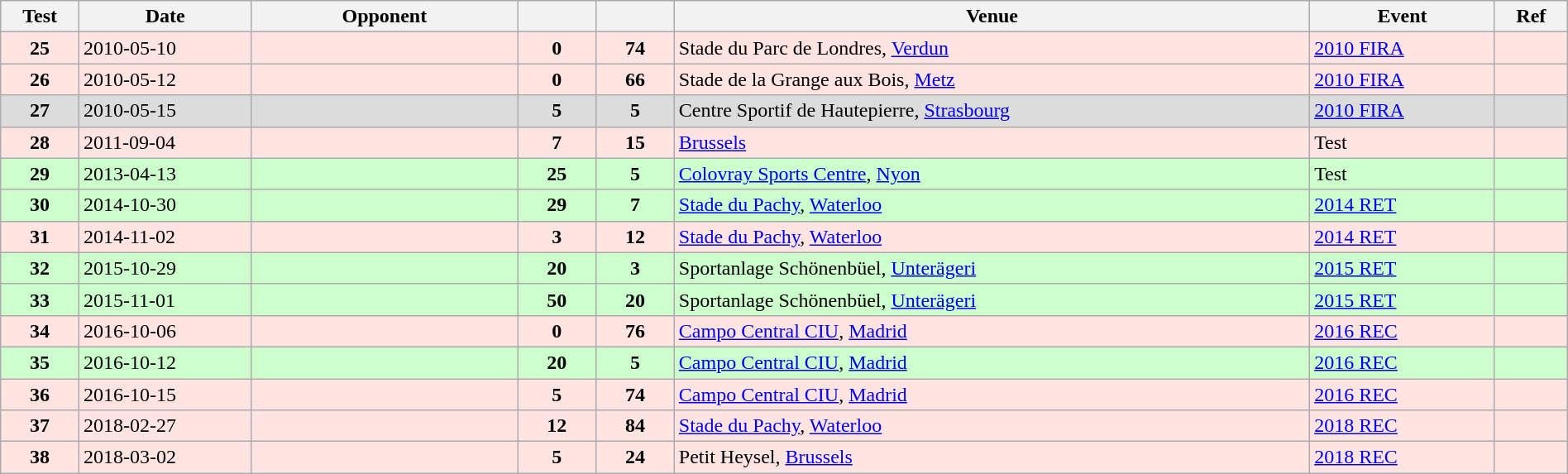<table class="wikitable sortable" style="width:100%">
<tr>
<th style="width:5%">Test</th>
<th style="width:11%">Date</th>
<th style="width:17%">Opponent</th>
<th style="width:5%"></th>
<th style="width:5%"></th>
<th>Venue</th>
<th>Event</th>
<th>Ref</th>
</tr>
<tr bgcolor="FFE4E1">
<td align="center"><strong>25</strong></td>
<td>2010-05-10</td>
<td></td>
<td align="center"><strong>0</strong></td>
<td align="center"><strong>74</strong></td>
<td>Stade du Parc de Londres, <a href='#'>Verdun</a></td>
<td><a href='#'>2010 FIRA</a></td>
<td></td>
</tr>
<tr bgcolor="FFE4E1">
<td align="center"><strong>26</strong></td>
<td>2010-05-12</td>
<td></td>
<td align="center"><strong>0</strong></td>
<td align="center"><strong>66</strong></td>
<td>Stade de la Grange aux Bois, <a href='#'>Metz</a></td>
<td><a href='#'>2010 FIRA</a></td>
<td></td>
</tr>
<tr bgcolor="DCDCDC">
<td align="center"><strong>27</strong></td>
<td>2010-05-15</td>
<td></td>
<td align="center"><strong>5</strong></td>
<td align="center"><strong>5</strong></td>
<td>Centre Sportif de Hautepierre, <a href='#'>Strasbourg</a></td>
<td><a href='#'>2010 FIRA</a></td>
<td></td>
</tr>
<tr bgcolor="FFE4E1">
<td align="center"><strong>28</strong></td>
<td>2011-09-04</td>
<td></td>
<td align="center"><strong>7</strong></td>
<td align="center"><strong>15</strong></td>
<td><a href='#'>Brussels</a></td>
<td>Test</td>
<td></td>
</tr>
<tr bgcolor="#ccffcc">
<td align="center"><strong>29</strong></td>
<td>2013-04-13</td>
<td></td>
<td align="center"><strong>25</strong></td>
<td align="center"><strong>5</strong></td>
<td><a href='#'>Colovray Sports Centre</a>, <a href='#'>Nyon</a></td>
<td>Test</td>
<td></td>
</tr>
<tr bgcolor="#ccffcc">
<td align="center"><strong>30</strong></td>
<td>2014-10-30</td>
<td></td>
<td align="center"><strong>29</strong></td>
<td align="center"><strong>7</strong></td>
<td><a href='#'>Stade du Pachy</a>, <a href='#'>Waterloo</a></td>
<td><a href='#'>2014 RET</a></td>
<td></td>
</tr>
<tr bgcolor="FFE4E1">
<td align="center"><strong>31</strong></td>
<td>2014-11-02</td>
<td></td>
<td align="center"><strong>3</strong></td>
<td align="center"><strong>12</strong></td>
<td><a href='#'>Stade du Pachy</a>, <a href='#'>Waterloo</a></td>
<td><a href='#'>2014 RET</a></td>
<td></td>
</tr>
<tr bgcolor="#ccffcc">
<td align="center"><strong>32</strong></td>
<td>2015-10-29</td>
<td></td>
<td align="center"><strong>20</strong></td>
<td align="center"><strong>3</strong></td>
<td>Sportanlage Schönenbüel, <a href='#'>Unterägeri</a></td>
<td><a href='#'>2015 RET</a></td>
<td></td>
</tr>
<tr bgcolor="#ccffcc">
<td align="center"><strong>33</strong></td>
<td>2015-11-01</td>
<td></td>
<td align="center"><strong>50</strong></td>
<td align="center"><strong>20</strong></td>
<td>Sportanlage Schönenbüel, <a href='#'>Unterägeri</a></td>
<td><a href='#'>2015 RET</a></td>
<td></td>
</tr>
<tr bgcolor="FFE4E1">
<td align="center"><strong>34</strong></td>
<td>2016-10-06</td>
<td></td>
<td align="center"><strong>0</strong></td>
<td align="center"><strong>76</strong></td>
<td><a href='#'>Campo Central CIU</a>, <a href='#'>Madrid</a></td>
<td><a href='#'>2016 REC</a></td>
<td></td>
</tr>
<tr bgcolor="#ccffcc">
<td align="center"><strong>35</strong></td>
<td>2016-10-12</td>
<td></td>
<td align="center"><strong>20</strong></td>
<td align="center"><strong>5</strong></td>
<td><a href='#'>Campo Central CIU</a>, <a href='#'>Madrid</a></td>
<td><a href='#'>2016 REC</a></td>
<td></td>
</tr>
<tr bgcolor="FFE4E1">
<td align="center"><strong>36</strong></td>
<td>2016-10-15</td>
<td></td>
<td align="center"><strong>5</strong></td>
<td align="center"><strong>74</strong></td>
<td><a href='#'>Campo Central CIU</a>, <a href='#'>Madrid</a></td>
<td><a href='#'>2016 REC</a></td>
<td></td>
</tr>
<tr bgcolor="FFE4E1">
<td align="center"><strong>37</strong></td>
<td>2018-02-27</td>
<td></td>
<td align="center"><strong>12</strong></td>
<td align="center"><strong>84</strong></td>
<td><a href='#'>Stade du Pachy</a>, <a href='#'>Waterloo</a></td>
<td><a href='#'>2018 REC</a></td>
<td></td>
</tr>
<tr bgcolor="FFE4E1">
<td align="center"><strong>38</strong></td>
<td>2018-03-02</td>
<td></td>
<td align="center"><strong>5</strong></td>
<td align="center"><strong>24</strong></td>
<td>Petit Heysel, <a href='#'>Brussels</a></td>
<td><a href='#'>2018 REC</a></td>
<td></td>
</tr>
</table>
